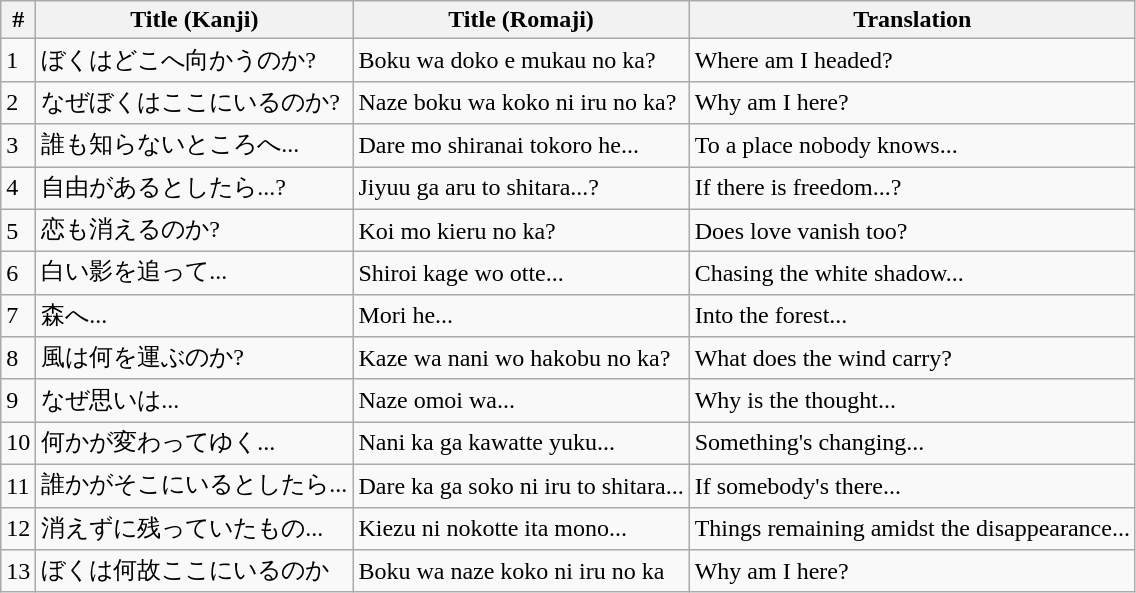<table class="wikitable">
<tr>
<th>#</th>
<th>Title (Kanji)</th>
<th>Title (Romaji)</th>
<th>Translation</th>
</tr>
<tr>
<td>1</td>
<td>ぼくはどこへ向かうのか?</td>
<td>Boku wa doko e mukau no ka?</td>
<td>Where am I headed?</td>
</tr>
<tr>
<td>2</td>
<td>なぜぼくはここにいるのか?</td>
<td>Naze boku wa koko ni iru no ka?</td>
<td>Why am I here?</td>
</tr>
<tr>
<td>3</td>
<td>誰も知らないところへ...</td>
<td>Dare mo shiranai tokoro he...</td>
<td>To a place nobody knows...</td>
</tr>
<tr>
<td>4</td>
<td>自由があるとしたら...?</td>
<td>Jiyuu ga aru to shitara...?</td>
<td>If there is freedom...?</td>
</tr>
<tr>
<td>5</td>
<td>恋も消えるのか?</td>
<td>Koi mo kieru no ka?</td>
<td>Does love vanish too?</td>
</tr>
<tr>
<td>6</td>
<td>白い影を追って...</td>
<td>Shiroi kage wo otte...</td>
<td>Chasing the white shadow...</td>
</tr>
<tr>
<td>7</td>
<td>森へ...</td>
<td>Mori he...</td>
<td>Into the forest...</td>
</tr>
<tr>
<td>8</td>
<td>風は何を運ぶのか?</td>
<td>Kaze wa nani wo hakobu no ka?</td>
<td>What does the wind carry?</td>
</tr>
<tr>
<td>9</td>
<td>なぜ思いは...</td>
<td>Naze omoi wa...</td>
<td>Why is the thought...</td>
</tr>
<tr>
<td>10</td>
<td>何かが変わってゆく...</td>
<td>Nani ka ga kawatte yuku...</td>
<td>Something's changing...</td>
</tr>
<tr>
<td>11</td>
<td>誰かがそこにいるとしたら...</td>
<td>Dare ka ga soko ni iru to shitara...</td>
<td>If somebody's there...</td>
</tr>
<tr>
<td>12</td>
<td>消えずに残っていたもの...</td>
<td>Kiezu ni nokotte ita mono...</td>
<td>Things remaining amidst the disappearance...</td>
</tr>
<tr>
<td>13</td>
<td>ぼくは何故ここにいるのか</td>
<td>Boku wa naze koko ni iru no ka</td>
<td>Why am I here?</td>
</tr>
</table>
